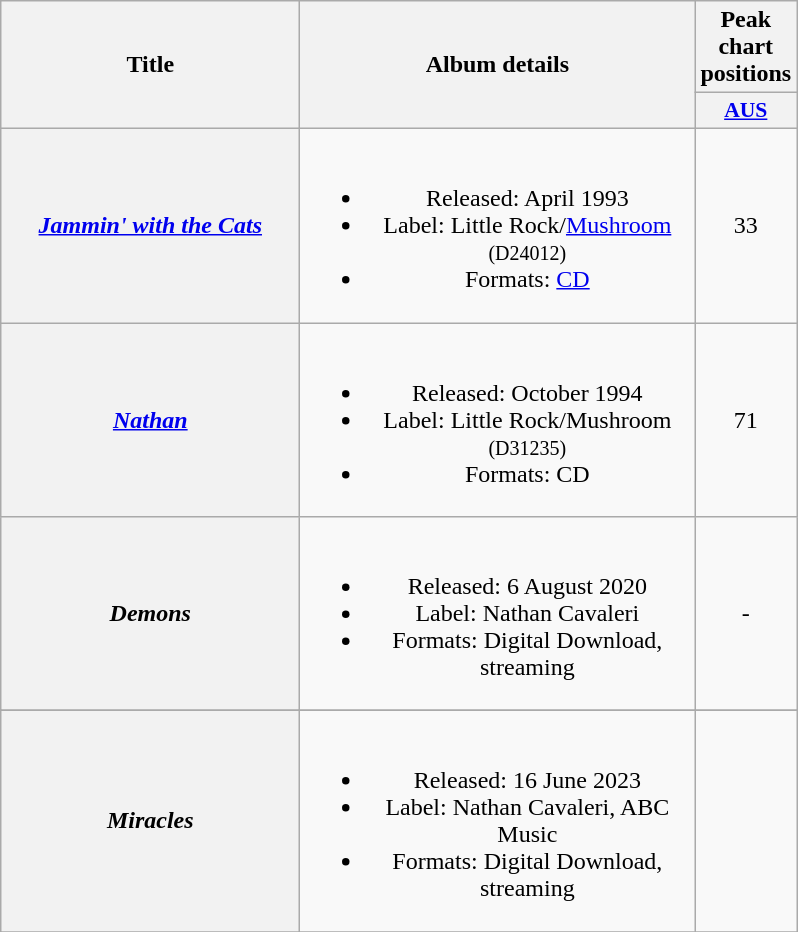<table class="wikitable plainrowheaders" style="text-align:center;">
<tr>
<th scope="col" rowspan="2" style="width:12em;">Title</th>
<th scope="col" rowspan="2" style="width:16em;">Album details</th>
<th scope="col" colspan="1">Peak chart positions</th>
</tr>
<tr>
<th scope="col" style="width:3em;font-size:90%;"><a href='#'>AUS</a><br></th>
</tr>
<tr>
<th scope="row"><em><a href='#'>Jammin' with the Cats</a></em></th>
<td><br><ul><li>Released: April 1993</li><li>Label: Little Rock/<a href='#'>Mushroom</a> <small>(D24012)</small></li><li>Formats: <a href='#'>CD</a></li></ul></td>
<td>33</td>
</tr>
<tr>
<th scope="row"><em><a href='#'>Nathan</a></em> <br></th>
<td><br><ul><li>Released: October 1994</li><li>Label: Little Rock/Mushroom <small>(D31235)</small></li><li>Formats: CD</li></ul></td>
<td>71</td>
</tr>
<tr>
<th scope="row"><em>Demons</em></th>
<td><br><ul><li>Released: 6 August 2020</li><li>Label: Nathan Cavaleri</li><li>Formats: Digital Download, streaming</li></ul></td>
<td>-</td>
</tr>
<tr>
</tr>
<tr>
<th scope="row"><em>Miracles</em></th>
<td><br><ul><li>Released: 16 June 2023</li><li>Label: Nathan Cavaleri, ABC Music</li><li>Formats: Digital Download, streaming</li></ul></td>
<td></td>
</tr>
<tr>
</tr>
</table>
